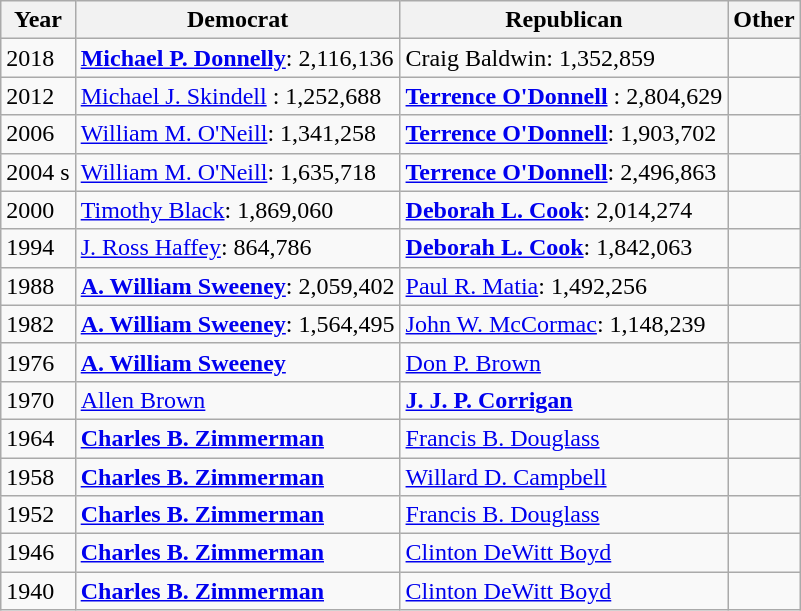<table class="wikitable">
<tr>
<th>Year</th>
<th>Democrat</th>
<th>Republican</th>
<th>Other</th>
</tr>
<tr>
<td>2018</td>
<td><strong><a href='#'>Michael P. Donnelly</a></strong>: 2,116,136</td>
<td>Craig Baldwin: 1,352,859</td>
<td> </td>
</tr>
<tr>
<td>2012</td>
<td><a href='#'>Michael J. Skindell</a> : 1,252,688</td>
<td><strong><a href='#'>Terrence O'Donnell</a></strong> : 2,804,629</td>
<td></td>
</tr>
<tr>
<td>2006</td>
<td><a href='#'>William M. O'Neill</a>: 1,341,258</td>
<td><strong><a href='#'>Terrence O'Donnell</a></strong>: 1,903,702</td>
<td> </td>
</tr>
<tr>
<td>2004 s</td>
<td><a href='#'>William M. O'Neill</a>: 1,635,718</td>
<td><strong><a href='#'>Terrence O'Donnell</a></strong>: 2,496,863</td>
<td> </td>
</tr>
<tr>
<td>2000</td>
<td><a href='#'>Timothy Black</a>: 1,869,060</td>
<td><strong><a href='#'>Deborah L. Cook</a></strong>: 2,014,274</td>
<td> </td>
</tr>
<tr>
<td>1994</td>
<td><a href='#'>J. Ross Haffey</a>: 864,786</td>
<td><strong><a href='#'>Deborah L. Cook</a></strong>: 1,842,063</td>
<td> </td>
</tr>
<tr>
<td>1988</td>
<td><strong><a href='#'>A. William Sweeney</a></strong>: 2,059,402</td>
<td><a href='#'>Paul R. Matia</a>: 1,492,256</td>
<td> </td>
</tr>
<tr>
<td>1982</td>
<td><strong><a href='#'>A. William Sweeney</a></strong>: 1,564,495</td>
<td><a href='#'>John W. McCormac</a>: 1,148,239</td>
<td> </td>
</tr>
<tr>
<td>1976</td>
<td><strong><a href='#'>A. William Sweeney</a></strong></td>
<td><a href='#'>Don P. Brown</a></td>
<td> </td>
</tr>
<tr>
<td>1970</td>
<td><a href='#'>Allen Brown</a></td>
<td><strong><a href='#'>J. J. P. Corrigan</a></strong></td>
<td> </td>
</tr>
<tr>
<td>1964</td>
<td><strong><a href='#'>Charles B. Zimmerman</a></strong></td>
<td><a href='#'>Francis B. Douglass</a></td>
<td> </td>
</tr>
<tr>
<td>1958</td>
<td><strong><a href='#'>Charles B. Zimmerman</a></strong></td>
<td><a href='#'>Willard D. Campbell</a></td>
<td> </td>
</tr>
<tr>
<td>1952</td>
<td><strong><a href='#'>Charles B. Zimmerman</a></strong></td>
<td><a href='#'>Francis B. Douglass</a></td>
<td> </td>
</tr>
<tr>
<td>1946</td>
<td><strong><a href='#'>Charles B. Zimmerman</a></strong></td>
<td><a href='#'>Clinton DeWitt Boyd</a></td>
<td> </td>
</tr>
<tr>
<td>1940</td>
<td><strong><a href='#'>Charles B. Zimmerman</a></strong></td>
<td><a href='#'>Clinton DeWitt Boyd</a></td>
<td> </td>
</tr>
</table>
